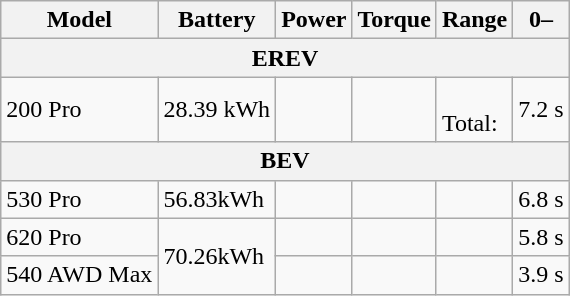<table class="wikitable">
<tr>
<th>Model</th>
<th>Battery</th>
<th>Power</th>
<th>Torque</th>
<th>Range</th>
<th>0–</th>
</tr>
<tr>
<th colspan="6">EREV</th>
</tr>
<tr>
<td>200 Pro</td>
<td>28.39 kWh</td>
<td></td>
<td></td>
<td><br>Total: </td>
<td>7.2 s</td>
</tr>
<tr>
<th colspan="6">BEV</th>
</tr>
<tr>
<td>530 Pro</td>
<td>56.83kWh</td>
<td></td>
<td></td>
<td></td>
<td>6.8 s</td>
</tr>
<tr>
<td>620 Pro</td>
<td rowspan="2">70.26kWh</td>
<td></td>
<td></td>
<td></td>
<td>5.8 s</td>
</tr>
<tr>
<td>540 AWD Max</td>
<td></td>
<td></td>
<td></td>
<td>3.9 s</td>
</tr>
</table>
